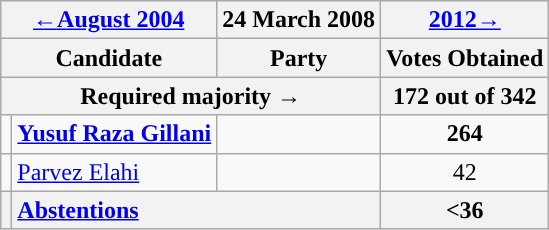<table class="wikitable">
<tr>
<th colspan=2><a href='#'>←August 2004</a></th>
<th>24 March 2008</th>
<th><a href='#'>2012→</a></th>
</tr>
<tr>
<th colspan=2>Candidate</th>
<th>Party</th>
<th>Votes Obtained</th>
</tr>
<tr>
<th colspan=3>Required majority →</th>
<th>172 out of 342</th>
</tr>
<tr>
<td></td>
<td><strong><a href='#'>Yusuf Raza Gillani</a></strong></td>
<td></td>
<td style="text-align:center;"><strong>264</strong> </td>
</tr>
<tr>
<td></td>
<td><a href='#'>Parvez Elahi</a></td>
<td></td>
<td style="text-align:center;">42 </td>
</tr>
<tr class=sortbottom style="background:#f2f2f2; font-weight:bold">
<td></td>
<td colspan=2><a href='#'>Abstentions</a></td>
<td style="text-align:center;"><36</td>
</tr>
</table>
